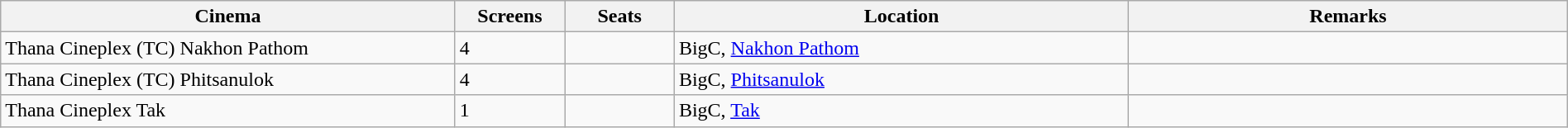<table class="wikitable" width=100%>
<tr>
<th width="29%">Cinema</th>
<th width="7%">Screens</th>
<th width="7%">Seats</th>
<th width="29%">Location</th>
<th width="29%">Remarks</th>
</tr>
<tr>
<td>Thana Cineplex (TC) Nakhon Pathom</td>
<td>4</td>
<td></td>
<td>BigC, <a href='#'>Nakhon Pathom</a></td>
<td></td>
</tr>
<tr>
<td>Thana Cineplex (TC) Phitsanulok</td>
<td>4</td>
<td></td>
<td>BigC, <a href='#'>Phitsanulok</a></td>
<td></td>
</tr>
<tr>
<td>Thana Cineplex Tak</td>
<td>1</td>
<td></td>
<td>BigC, <a href='#'>Tak</a></td>
<td></td>
</tr>
</table>
